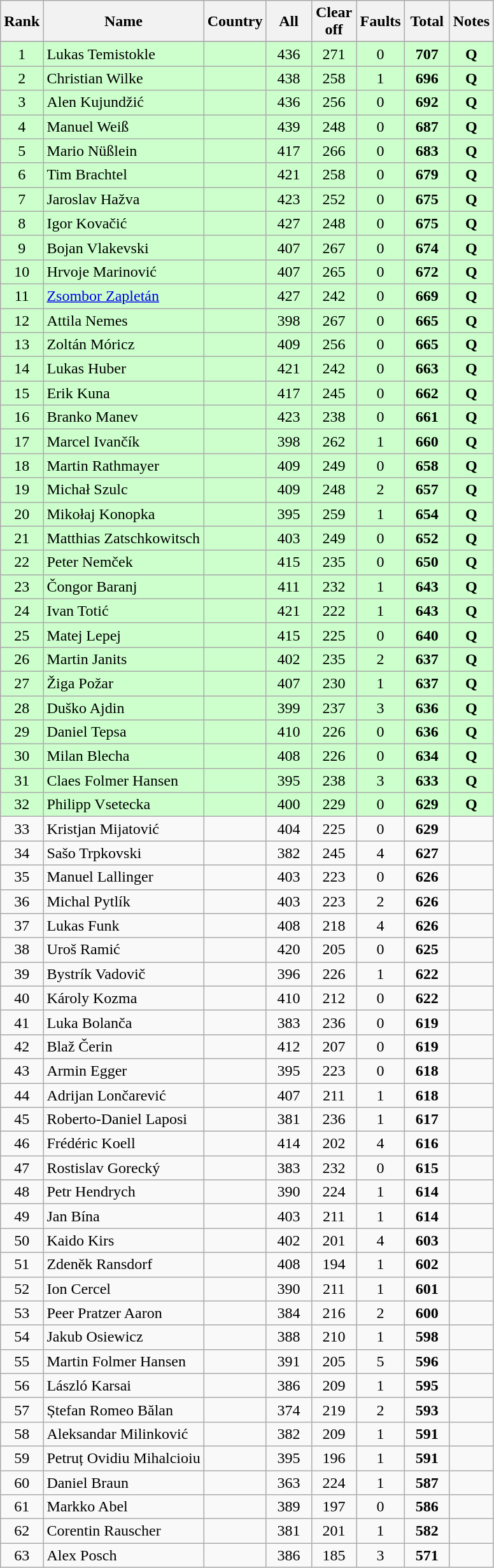<table class="wikitable sortable" style="text-align:center">
<tr>
<th>Rank</th>
<th>Name</th>
<th>Country</th>
<th width=40>All</th>
<th width=40>Clear off</th>
<th width=30>Faults</th>
<th width=40>Total</th>
<th>Notes</th>
</tr>
<tr>
</tr>
<tr bgcolor=ccffcc>
<td>1</td>
<td align="left">Lukas Temistokle</td>
<td align="left"></td>
<td>436</td>
<td>271</td>
<td>0</td>
<td><strong>707</strong></td>
<td><strong>Q</strong></td>
</tr>
<tr bgcolor=ccffcc>
<td>2</td>
<td align="left">Christian Wilke</td>
<td align="left"></td>
<td>438</td>
<td>258</td>
<td>1</td>
<td><strong>696</strong></td>
<td><strong>Q</strong></td>
</tr>
<tr bgcolor=ccffcc>
<td>3</td>
<td align="left">Alen Kujundžić</td>
<td align="left"></td>
<td>436</td>
<td>256</td>
<td>0</td>
<td><strong>692</strong></td>
<td><strong>Q</strong></td>
</tr>
<tr bgcolor=ccffcc>
<td>4</td>
<td align="left">Manuel Weiß</td>
<td align="left"></td>
<td>439</td>
<td>248</td>
<td>0</td>
<td><strong>687</strong></td>
<td><strong>Q</strong></td>
</tr>
<tr bgcolor=ccffcc>
<td>5</td>
<td align="left">Mario Nüßlein</td>
<td align="left"></td>
<td>417</td>
<td>266</td>
<td>0</td>
<td><strong>683</strong></td>
<td><strong>Q</strong></td>
</tr>
<tr bgcolor=ccffcc>
<td>6</td>
<td align="left">Tim Brachtel</td>
<td align="left"></td>
<td>421</td>
<td>258</td>
<td>0</td>
<td><strong>679</strong></td>
<td><strong>Q</strong></td>
</tr>
<tr bgcolor=ccffcc>
<td>7</td>
<td align="left">Jaroslav Hažva</td>
<td align="left"></td>
<td>423</td>
<td>252</td>
<td>0</td>
<td><strong>675</strong></td>
<td><strong>Q</strong></td>
</tr>
<tr bgcolor=ccffcc>
<td>8</td>
<td align="left">Igor Kovačić</td>
<td align="left"></td>
<td>427</td>
<td>248</td>
<td>0</td>
<td><strong>675</strong></td>
<td><strong>Q</strong></td>
</tr>
<tr bgcolor=ccffcc>
<td>9</td>
<td align="left">Bojan Vlakevski</td>
<td align="left"></td>
<td>407</td>
<td>267</td>
<td>0</td>
<td><strong>674</strong></td>
<td><strong>Q</strong></td>
</tr>
<tr bgcolor=ccffcc>
<td>10</td>
<td align="left">Hrvoje Marinović</td>
<td align="left"></td>
<td>407</td>
<td>265</td>
<td>0</td>
<td><strong>672</strong></td>
<td><strong>Q</strong></td>
</tr>
<tr bgcolor=ccffcc>
<td>11</td>
<td align="left"><a href='#'>Zsombor Zapletán</a></td>
<td align="left"></td>
<td>427</td>
<td>242</td>
<td>0</td>
<td><strong>669</strong></td>
<td><strong>Q</strong></td>
</tr>
<tr bgcolor=ccffcc>
<td>12</td>
<td align="left">Attila Nemes</td>
<td align="left"></td>
<td>398</td>
<td>267</td>
<td>0</td>
<td><strong>665</strong></td>
<td><strong>Q</strong></td>
</tr>
<tr bgcolor=ccffcc>
<td>13</td>
<td align="left">Zoltán Móricz</td>
<td align="left"></td>
<td>409</td>
<td>256</td>
<td>0</td>
<td><strong>665</strong></td>
<td><strong>Q</strong></td>
</tr>
<tr bgcolor=ccffcc>
<td>14</td>
<td align="left">Lukas Huber</td>
<td align="left"></td>
<td>421</td>
<td>242</td>
<td>0</td>
<td><strong>663</strong></td>
<td><strong>Q</strong></td>
</tr>
<tr bgcolor=ccffcc>
<td>15</td>
<td align="left">Erik Kuna</td>
<td align="left"></td>
<td>417</td>
<td>245</td>
<td>0</td>
<td><strong>662</strong></td>
<td><strong>Q</strong></td>
</tr>
<tr bgcolor=ccffcc>
<td>16</td>
<td align="left">Branko Manev</td>
<td align="left"></td>
<td>423</td>
<td>238</td>
<td>0</td>
<td><strong>661</strong></td>
<td><strong>Q</strong></td>
</tr>
<tr bgcolor=ccffcc>
<td>17</td>
<td align="left">Marcel Ivančík</td>
<td align="left"></td>
<td>398</td>
<td>262</td>
<td>1</td>
<td><strong>660</strong></td>
<td><strong>Q</strong></td>
</tr>
<tr bgcolor=ccffcc>
<td>18</td>
<td align="left">Martin Rathmayer</td>
<td align="left"></td>
<td>409</td>
<td>249</td>
<td>0</td>
<td><strong>658</strong></td>
<td><strong>Q</strong></td>
</tr>
<tr bgcolor=ccffcc>
<td>19</td>
<td align="left">Michał Szulc</td>
<td align="left"></td>
<td>409</td>
<td>248</td>
<td>2</td>
<td><strong>657</strong></td>
<td><strong>Q</strong></td>
</tr>
<tr bgcolor=ccffcc>
<td>20</td>
<td align="left">Mikołaj Konopka</td>
<td align="left"></td>
<td>395</td>
<td>259</td>
<td>1</td>
<td><strong>654</strong></td>
<td><strong>Q</strong></td>
</tr>
<tr bgcolor=ccffcc>
<td>21</td>
<td align="left">Matthias Zatschkowitsch</td>
<td align="left"></td>
<td>403</td>
<td>249</td>
<td>0</td>
<td><strong>652</strong></td>
<td><strong>Q</strong></td>
</tr>
<tr bgcolor=ccffcc>
<td>22</td>
<td align="left">Peter Nemček</td>
<td align="left"></td>
<td>415</td>
<td>235</td>
<td>0</td>
<td><strong>650</strong></td>
<td><strong>Q</strong></td>
</tr>
<tr bgcolor=ccffcc>
<td>23</td>
<td align="left">Čongor Baranj</td>
<td align="left"></td>
<td>411</td>
<td>232</td>
<td>1</td>
<td><strong>643</strong></td>
<td><strong>Q</strong></td>
</tr>
<tr bgcolor=ccffcc>
<td>24</td>
<td align="left">Ivan Totić</td>
<td align="left"></td>
<td>421</td>
<td>222</td>
<td>1</td>
<td><strong>643</strong></td>
<td><strong>Q</strong></td>
</tr>
<tr bgcolor=ccffcc>
<td>25</td>
<td align="left">Matej Lepej</td>
<td align="left"></td>
<td>415</td>
<td>225</td>
<td>0</td>
<td><strong>640</strong></td>
<td><strong>Q</strong></td>
</tr>
<tr bgcolor=ccffcc>
<td>26</td>
<td align="left">Martin Janits</td>
<td align="left"></td>
<td>402</td>
<td>235</td>
<td>2</td>
<td><strong>637</strong></td>
<td><strong>Q</strong></td>
</tr>
<tr bgcolor=ccffcc>
<td>27</td>
<td align="left">Žiga Požar</td>
<td align="left"></td>
<td>407</td>
<td>230</td>
<td>1</td>
<td><strong>637</strong></td>
<td><strong>Q</strong></td>
</tr>
<tr bgcolor=ccffcc>
<td>28</td>
<td align="left">Duško Ajdin</td>
<td align="left"></td>
<td>399</td>
<td>237</td>
<td>3</td>
<td><strong>636</strong></td>
<td><strong>Q</strong></td>
</tr>
<tr bgcolor=ccffcc>
<td>29</td>
<td align="left">Daniel Tepsa</td>
<td align="left"></td>
<td>410</td>
<td>226</td>
<td>0</td>
<td><strong>636</strong></td>
<td><strong>Q</strong></td>
</tr>
<tr bgcolor=ccffcc>
<td>30</td>
<td align="left">Milan Blecha</td>
<td align="left"></td>
<td>408</td>
<td>226</td>
<td>0</td>
<td><strong>634</strong></td>
<td><strong>Q</strong></td>
</tr>
<tr bgcolor=ccffcc>
<td>31</td>
<td align="left">Claes Folmer Hansen</td>
<td align="left"></td>
<td>395</td>
<td>238</td>
<td>3</td>
<td><strong>633</strong></td>
<td><strong>Q</strong></td>
</tr>
<tr bgcolor=ccffcc>
<td>32</td>
<td align="left">Philipp Vsetecka</td>
<td align="left"></td>
<td>400</td>
<td>229</td>
<td>0</td>
<td><strong>629</strong></td>
<td><strong>Q</strong></td>
</tr>
<tr>
<td>33</td>
<td align="left">Kristjan Mijatović</td>
<td align="left"></td>
<td>404</td>
<td>225</td>
<td>0</td>
<td><strong>629</strong></td>
<td></td>
</tr>
<tr>
<td>34</td>
<td align="left">Sašo Trpkovski</td>
<td align="left"></td>
<td>382</td>
<td>245</td>
<td>4</td>
<td><strong>627</strong></td>
<td></td>
</tr>
<tr>
<td>35</td>
<td align="left">Manuel Lallinger</td>
<td align="left"></td>
<td>403</td>
<td>223</td>
<td>0</td>
<td><strong>626</strong></td>
<td></td>
</tr>
<tr>
<td>36</td>
<td align="left">Michal Pytlík</td>
<td align="left"></td>
<td>403</td>
<td>223</td>
<td>2</td>
<td><strong>626</strong></td>
<td></td>
</tr>
<tr>
<td>37</td>
<td align="left">Lukas Funk</td>
<td align="left"></td>
<td>408</td>
<td>218</td>
<td>4</td>
<td><strong>626</strong></td>
<td></td>
</tr>
<tr>
<td>38</td>
<td align="left">Uroš Ramić</td>
<td align="left"></td>
<td>420</td>
<td>205</td>
<td>0</td>
<td><strong>625</strong></td>
<td></td>
</tr>
<tr>
<td>39</td>
<td align="left">Bystrík Vadovič</td>
<td align="left"></td>
<td>396</td>
<td>226</td>
<td>1</td>
<td><strong>622</strong></td>
<td></td>
</tr>
<tr>
<td>40</td>
<td align="left">Károly Kozma</td>
<td align="left"></td>
<td>410</td>
<td>212</td>
<td>0</td>
<td><strong>622</strong></td>
<td></td>
</tr>
<tr>
<td>41</td>
<td align="left">Luka Bolanča</td>
<td align="left"></td>
<td>383</td>
<td>236</td>
<td>0</td>
<td><strong>619</strong></td>
<td></td>
</tr>
<tr>
<td>42</td>
<td align="left">Blaž Čerin</td>
<td align="left"></td>
<td>412</td>
<td>207</td>
<td>0</td>
<td><strong>619</strong></td>
<td></td>
</tr>
<tr>
<td>43</td>
<td align="left">Armin Egger</td>
<td align="left"></td>
<td>395</td>
<td>223</td>
<td>0</td>
<td><strong>618</strong></td>
<td></td>
</tr>
<tr>
<td>44</td>
<td align="left">Adrijan Lončarević</td>
<td align="left"></td>
<td>407</td>
<td>211</td>
<td>1</td>
<td><strong>618</strong></td>
<td></td>
</tr>
<tr>
<td>45</td>
<td align="left">Roberto-Daniel Laposi</td>
<td align="left"></td>
<td>381</td>
<td>236</td>
<td>1</td>
<td><strong>617</strong></td>
<td></td>
</tr>
<tr>
<td>46</td>
<td align="left">Frédéric Koell</td>
<td align="left"></td>
<td>414</td>
<td>202</td>
<td>4</td>
<td><strong>616</strong></td>
<td></td>
</tr>
<tr>
<td>47</td>
<td align="left">Rostislav Gorecký</td>
<td align="left"></td>
<td>383</td>
<td>232</td>
<td>0</td>
<td><strong>615</strong></td>
<td></td>
</tr>
<tr>
<td>48</td>
<td align="left">Petr Hendrych</td>
<td align="left"></td>
<td>390</td>
<td>224</td>
<td>1</td>
<td><strong>614</strong></td>
<td></td>
</tr>
<tr>
<td>49</td>
<td align="left">Jan Bína</td>
<td align="left"></td>
<td>403</td>
<td>211</td>
<td>1</td>
<td><strong>614</strong></td>
<td></td>
</tr>
<tr>
<td>50</td>
<td align="left">Kaido Kirs</td>
<td align="left"></td>
<td>402</td>
<td>201</td>
<td>4</td>
<td><strong>603</strong></td>
<td></td>
</tr>
<tr>
<td>51</td>
<td align="left">Zdeněk Ransdorf</td>
<td align="left"></td>
<td>408</td>
<td>194</td>
<td>1</td>
<td><strong>602</strong></td>
<td></td>
</tr>
<tr>
<td>52</td>
<td align="left">Ion Cercel</td>
<td align="left"></td>
<td>390</td>
<td>211</td>
<td>1</td>
<td><strong>601</strong></td>
<td></td>
</tr>
<tr>
<td>53</td>
<td align="left">Peer Pratzer Aaron</td>
<td align="left"></td>
<td>384</td>
<td>216</td>
<td>2</td>
<td><strong>600</strong></td>
<td></td>
</tr>
<tr>
<td>54</td>
<td align="left">Jakub Osiewicz</td>
<td align="left"></td>
<td>388</td>
<td>210</td>
<td>1</td>
<td><strong>598</strong></td>
<td></td>
</tr>
<tr>
<td>55</td>
<td align="left">Martin Folmer Hansen</td>
<td align="left"></td>
<td>391</td>
<td>205</td>
<td>5</td>
<td><strong>596</strong></td>
<td></td>
</tr>
<tr>
<td>56</td>
<td align="left">László Karsai</td>
<td align="left"></td>
<td>386</td>
<td>209</td>
<td>1</td>
<td><strong>595</strong></td>
<td></td>
</tr>
<tr>
<td>57</td>
<td align="left">Ștefan Romeo Bălan</td>
<td align="left"></td>
<td>374</td>
<td>219</td>
<td>2</td>
<td><strong>593</strong></td>
<td></td>
</tr>
<tr>
<td>58</td>
<td align="left">Aleksandar Milinković</td>
<td align="left"></td>
<td>382</td>
<td>209</td>
<td>1</td>
<td><strong>591</strong></td>
<td></td>
</tr>
<tr>
<td>59</td>
<td align="left">Petruț Ovidiu Mihalcioiu</td>
<td align="left"></td>
<td>395</td>
<td>196</td>
<td>1</td>
<td><strong>591</strong></td>
<td></td>
</tr>
<tr>
<td>60</td>
<td align="left">Daniel Braun</td>
<td align="left"></td>
<td>363</td>
<td>224</td>
<td>1</td>
<td><strong>587</strong></td>
<td></td>
</tr>
<tr>
<td>61</td>
<td align="left">Markko Abel</td>
<td align="left"></td>
<td>389</td>
<td>197</td>
<td>0</td>
<td><strong>586</strong></td>
<td></td>
</tr>
<tr>
<td>62</td>
<td align="left">Corentin Rauscher</td>
<td align="left"></td>
<td>381</td>
<td>201</td>
<td>1</td>
<td><strong>582</strong></td>
<td></td>
</tr>
<tr>
<td>63</td>
<td align="left">Alex Posch</td>
<td align="left"></td>
<td>386</td>
<td>185</td>
<td>3</td>
<td><strong>571</strong></td>
<td></td>
</tr>
</table>
